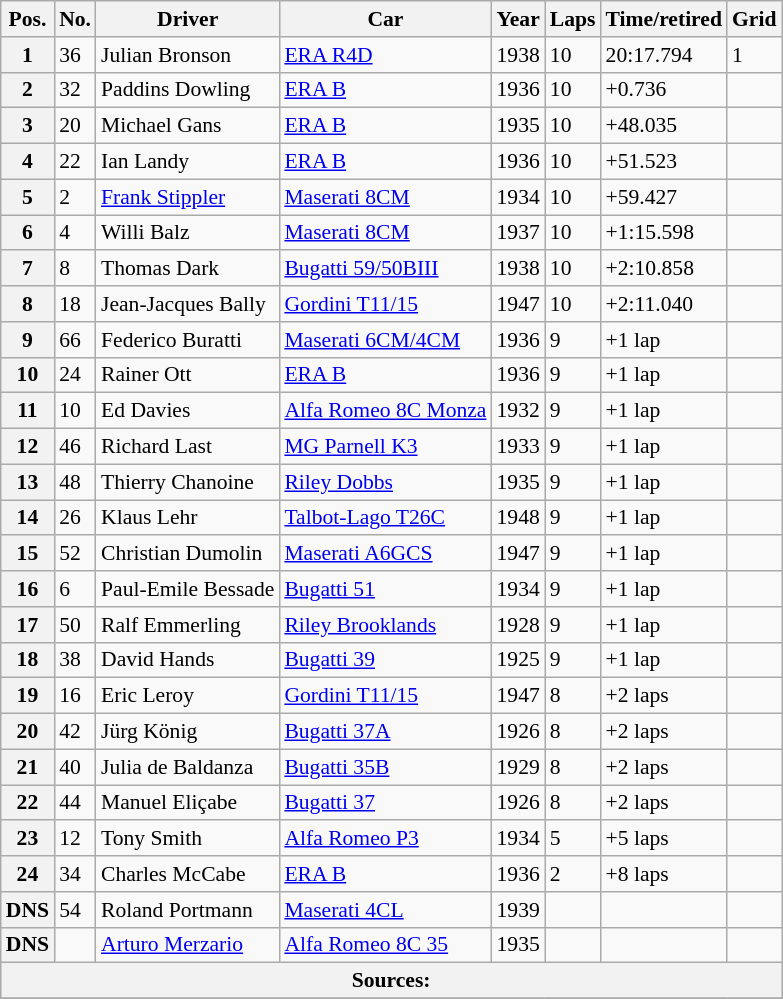<table class="wikitable" style="font-size:90%">
<tr>
<th>Pos.</th>
<th>No.</th>
<th>Driver</th>
<th>Car</th>
<th>Year</th>
<th>Laps</th>
<th>Time/retired</th>
<th>Grid</th>
</tr>
<tr>
<th>1</th>
<td>36</td>
<td> Julian Bronson</td>
<td><a href='#'>ERA R4D</a></td>
<td>1938</td>
<td>10</td>
<td>20:17.794</td>
<td>1</td>
</tr>
<tr>
<th>2</th>
<td>32</td>
<td> Paddins Dowling</td>
<td><a href='#'>ERA B</a></td>
<td>1936</td>
<td>10</td>
<td>+0.736</td>
<td></td>
</tr>
<tr>
<th>3</th>
<td>20</td>
<td> Michael Gans</td>
<td><a href='#'>ERA B</a></td>
<td>1935</td>
<td>10</td>
<td>+48.035</td>
<td></td>
</tr>
<tr>
<th>4</th>
<td>22</td>
<td> Ian Landy</td>
<td><a href='#'>ERA B</a></td>
<td>1936</td>
<td>10</td>
<td>+51.523</td>
<td></td>
</tr>
<tr>
<th>5</th>
<td>2</td>
<td> <a href='#'>Frank Stippler</a></td>
<td><a href='#'>Maserati 8CM</a></td>
<td>1934</td>
<td>10</td>
<td>+59.427</td>
<td></td>
</tr>
<tr>
<th>6</th>
<td>4</td>
<td> Willi Balz</td>
<td><a href='#'>Maserati 8CM</a></td>
<td>1937</td>
<td>10</td>
<td>+1:15.598</td>
<td></td>
</tr>
<tr>
<th>7</th>
<td>8</td>
<td> Thomas Dark</td>
<td><a href='#'>Bugatti 59/50BIII</a></td>
<td>1938</td>
<td>10</td>
<td>+2:10.858</td>
<td></td>
</tr>
<tr>
<th>8</th>
<td>18</td>
<td> Jean-Jacques Bally</td>
<td><a href='#'>Gordini T11/15</a></td>
<td>1947</td>
<td>10</td>
<td>+2:11.040</td>
<td></td>
</tr>
<tr>
<th>9</th>
<td>66</td>
<td> Federico Buratti</td>
<td><a href='#'>Maserati 6CM/4CM</a></td>
<td>1936</td>
<td>9</td>
<td>+1 lap</td>
<td></td>
</tr>
<tr>
<th>10</th>
<td>24</td>
<td> Rainer Ott</td>
<td><a href='#'>ERA B</a></td>
<td>1936</td>
<td>9</td>
<td>+1 lap</td>
<td></td>
</tr>
<tr>
<th>11</th>
<td>10</td>
<td> Ed Davies</td>
<td><a href='#'>Alfa Romeo 8C Monza</a></td>
<td>1932</td>
<td>9</td>
<td>+1 lap</td>
<td></td>
</tr>
<tr>
<th>12</th>
<td>46</td>
<td> Richard Last</td>
<td><a href='#'>MG Parnell K3</a></td>
<td>1933</td>
<td>9</td>
<td>+1 lap</td>
<td></td>
</tr>
<tr>
<th>13</th>
<td>48</td>
<td> Thierry Chanoine</td>
<td><a href='#'>Riley Dobbs</a></td>
<td>1935</td>
<td>9</td>
<td>+1 lap</td>
<td></td>
</tr>
<tr>
<th>14</th>
<td>26</td>
<td> Klaus Lehr</td>
<td><a href='#'>Talbot-Lago T26C</a></td>
<td>1948</td>
<td>9</td>
<td>+1 lap</td>
<td></td>
</tr>
<tr>
<th>15</th>
<td>52</td>
<td> Christian Dumolin</td>
<td><a href='#'>Maserati A6GCS</a></td>
<td>1947</td>
<td>9</td>
<td>+1 lap</td>
<td></td>
</tr>
<tr>
<th>16</th>
<td>6</td>
<td> Paul-Emile Bessade</td>
<td><a href='#'>Bugatti 51</a></td>
<td>1934</td>
<td>9</td>
<td>+1 lap</td>
<td></td>
</tr>
<tr>
<th>17</th>
<td>50</td>
<td> Ralf Emmerling</td>
<td><a href='#'>Riley Brooklands</a></td>
<td>1928</td>
<td>9</td>
<td>+1 lap</td>
<td></td>
</tr>
<tr>
<th>18</th>
<td>38</td>
<td> David Hands</td>
<td><a href='#'>Bugatti 39</a></td>
<td>1925</td>
<td>9</td>
<td>+1 lap</td>
<td></td>
</tr>
<tr>
<th>19</th>
<td>16</td>
<td> Eric Leroy</td>
<td><a href='#'>Gordini T11/15</a></td>
<td>1947</td>
<td>8</td>
<td>+2 laps</td>
<td></td>
</tr>
<tr>
<th>20</th>
<td>42</td>
<td> Jürg König</td>
<td><a href='#'>Bugatti 37A</a></td>
<td>1926</td>
<td>8</td>
<td>+2 laps</td>
<td></td>
</tr>
<tr>
<th>21</th>
<td>40</td>
<td> Julia de Baldanza</td>
<td><a href='#'>Bugatti 35B</a></td>
<td>1929</td>
<td>8</td>
<td>+2 laps</td>
<td></td>
</tr>
<tr>
<th>22</th>
<td>44</td>
<td> Manuel Eliçabe</td>
<td><a href='#'>Bugatti 37</a></td>
<td>1926</td>
<td>8</td>
<td>+2 laps</td>
<td></td>
</tr>
<tr>
<th>23</th>
<td>12</td>
<td> Tony Smith</td>
<td><a href='#'>Alfa Romeo P3</a></td>
<td>1934</td>
<td>5</td>
<td>+5 laps</td>
<td></td>
</tr>
<tr>
<th>24</th>
<td>34</td>
<td> Charles McCabe</td>
<td><a href='#'>ERA B</a></td>
<td>1936</td>
<td>2</td>
<td>+8 laps</td>
<td></td>
</tr>
<tr>
<th>DNS</th>
<td>54</td>
<td> Roland Portmann</td>
<td><a href='#'>Maserati 4CL</a></td>
<td>1939</td>
<td></td>
<td></td>
<td></td>
</tr>
<tr>
<th>DNS</th>
<td></td>
<td> <a href='#'>Arturo Merzario</a></td>
<td><a href='#'>Alfa Romeo 8C 35</a></td>
<td>1935</td>
<td></td>
<td></td>
<td></td>
</tr>
<tr style="background-color:#E5E4E2" align="center">
<th colspan=8>Sources:</th>
</tr>
<tr>
</tr>
</table>
